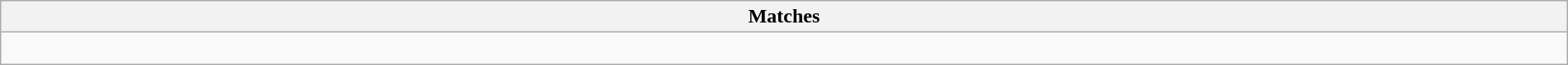<table class="wikitable collapsible collapsed" style="width:100%;">
<tr>
<th>Matches</th>
</tr>
<tr>
<td><br>

</td>
</tr>
</table>
